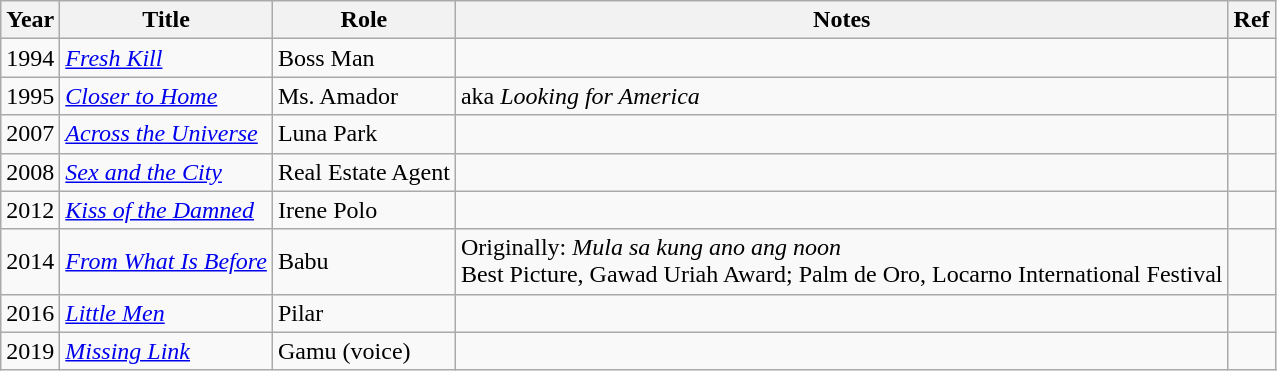<table class="wikitable sortable">
<tr>
<th>Year</th>
<th>Title</th>
<th>Role</th>
<th>Notes</th>
<th>Ref</th>
</tr>
<tr>
<td>1994</td>
<td><em><a href='#'>Fresh Kill</a></em></td>
<td>Boss Man</td>
<td></td>
<td></td>
</tr>
<tr>
<td>1995</td>
<td><em><a href='#'>Closer to Home</a></em></td>
<td>Ms. Amador</td>
<td>aka <em>Looking for America</em></td>
<td></td>
</tr>
<tr>
<td>2007</td>
<td><em><a href='#'>Across the Universe</a></em></td>
<td>Luna Park</td>
<td></td>
<td></td>
</tr>
<tr>
<td>2008</td>
<td><em><a href='#'>Sex and the City</a></em></td>
<td>Real Estate Agent</td>
<td></td>
<td></td>
</tr>
<tr>
<td>2012</td>
<td><em><a href='#'>Kiss of the Damned</a></em></td>
<td>Irene Polo</td>
<td></td>
<td></td>
</tr>
<tr>
<td>2014</td>
<td><em><a href='#'>From What Is Before</a></em></td>
<td>Babu</td>
<td>Originally: <em>Mula sa kung ano ang noon</em><br>Best Picture, Gawad Uriah Award; Palm de Oro, Locarno International Festival</td>
<td></td>
</tr>
<tr>
<td>2016</td>
<td><em><a href='#'>Little Men</a></em></td>
<td>Pilar</td>
<td></td>
<td></td>
</tr>
<tr>
<td>2019</td>
<td><em><a href='#'>Missing Link</a></em></td>
<td>Gamu (voice)</td>
<td></td>
<td></td>
</tr>
</table>
